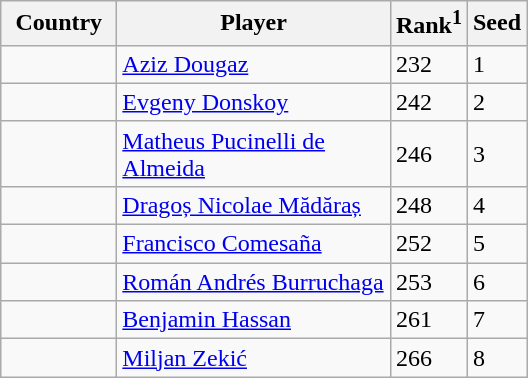<table class="sortable wikitable">
<tr>
<th width="70">Country</th>
<th width="175">Player</th>
<th>Rank<sup>1</sup></th>
<th>Seed</th>
</tr>
<tr>
<td></td>
<td><a href='#'>Aziz Dougaz</a></td>
<td>232</td>
<td>1</td>
</tr>
<tr>
<td></td>
<td><a href='#'>Evgeny Donskoy</a></td>
<td>242</td>
<td>2</td>
</tr>
<tr>
<td></td>
<td><a href='#'>Matheus Pucinelli de Almeida</a></td>
<td>246</td>
<td>3</td>
</tr>
<tr>
<td></td>
<td><a href='#'>Dragoș Nicolae Mădăraș</a></td>
<td>248</td>
<td>4</td>
</tr>
<tr>
<td></td>
<td><a href='#'>Francisco Comesaña</a></td>
<td>252</td>
<td>5</td>
</tr>
<tr>
<td></td>
<td><a href='#'>Román Andrés Burruchaga</a></td>
<td>253</td>
<td>6</td>
</tr>
<tr>
<td></td>
<td><a href='#'>Benjamin Hassan</a></td>
<td>261</td>
<td>7</td>
</tr>
<tr>
<td></td>
<td><a href='#'>Miljan Zekić</a></td>
<td>266</td>
<td>8</td>
</tr>
</table>
